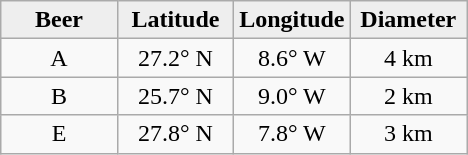<table class="wikitable">
<tr>
<th width="25%" style="background:#eeeeee;">Beer</th>
<th width="25%" style="background:#eeeeee;">Latitude</th>
<th width="25%" style="background:#eeeeee;">Longitude</th>
<th width="25%" style="background:#eeeeee;">Diameter</th>
</tr>
<tr>
<td align="center">A</td>
<td align="center">27.2° N</td>
<td align="center">8.6° W</td>
<td align="center">4 km</td>
</tr>
<tr>
<td align="center">B</td>
<td align="center">25.7° N</td>
<td align="center">9.0° W</td>
<td align="center">2 km</td>
</tr>
<tr>
<td align="center">E</td>
<td align="center">27.8° N</td>
<td align="center">7.8° W</td>
<td align="center">3 km</td>
</tr>
</table>
